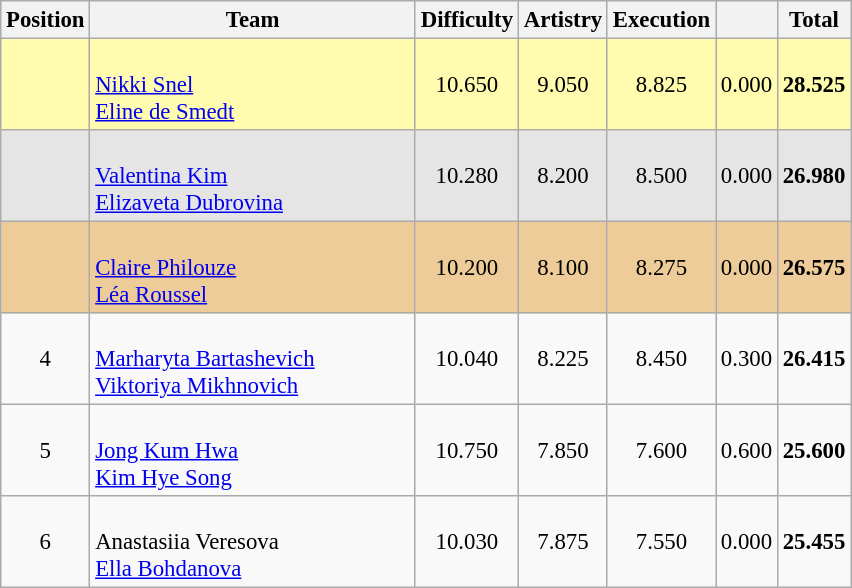<table class="wikitable sortable" style="text-align:center; font-size:95%">
<tr>
<th scope=col>Position</th>
<th scope="col" style="width:210px;">Team</th>
<th scope=col>Difficulty</th>
<th scope=col>Artistry</th>
<th scope=col>Execution</th>
<th scope=col></th>
<th scope=col;>Total</th>
</tr>
<tr style="background:#fffcaf;">
<td rowspan=1></td>
<td style="text-align:left;"><br><a href='#'>Nikki Snel</a><br><a href='#'>Eline de Smedt</a></td>
<td>10.650</td>
<td>9.050</td>
<td>8.825</td>
<td>0.000</td>
<td><strong>28.525</strong></td>
</tr>
<tr style="background:#e5e5e5;">
<td rowspan=1></td>
<td style="text-align:left;"><br><a href='#'>Valentina Kim</a><br><a href='#'>Elizaveta Dubrovina</a></td>
<td>10.280</td>
<td>8.200</td>
<td>8.500</td>
<td>0.000</td>
<td><strong>26.980</strong></td>
</tr>
<tr style="background:#ec9;">
<td rowspan=1></td>
<td style="text-align:left;"><br><a href='#'>Claire Philouze</a><br><a href='#'>Léa Roussel</a></td>
<td>10.200</td>
<td>8.100</td>
<td>8.275</td>
<td>0.000</td>
<td><strong>26.575</strong></td>
</tr>
<tr>
<td scope=row style="text-align:center">4</td>
<td style="text-align:left;"><br><a href='#'>Marharyta Bartashevich</a><br><a href='#'>Viktoriya Mikhnovich</a></td>
<td>10.040</td>
<td>8.225</td>
<td>8.450</td>
<td>0.300</td>
<td><strong>26.415</strong></td>
</tr>
<tr>
<td scope=row style="text-align:center">5</td>
<td style="text-align:left;"><br><a href='#'>Jong Kum Hwa</a><br><a href='#'>Kim Hye Song</a></td>
<td>10.750</td>
<td>7.850</td>
<td>7.600</td>
<td>0.600</td>
<td><strong>25.600</strong></td>
</tr>
<tr>
<td scope=row style="text-align:center">6</td>
<td style="text-align:left;"><br>Anastasiia Veresova<br><a href='#'>Ella Bohdanova</a></td>
<td>10.030</td>
<td>7.875</td>
<td>7.550</td>
<td>0.000</td>
<td><strong>25.455</strong></td>
</tr>
</table>
